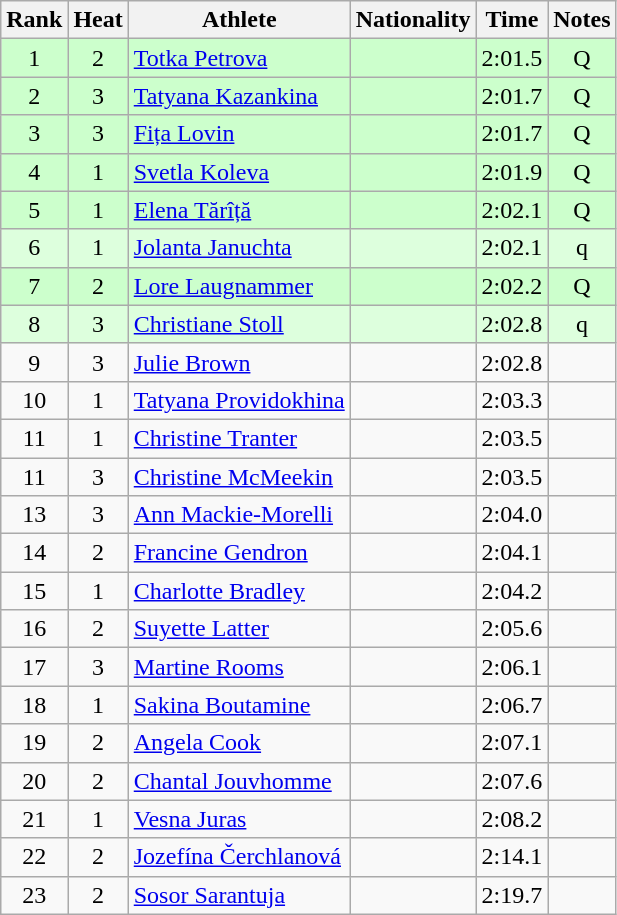<table class="wikitable sortable" style="text-align:center">
<tr>
<th>Rank</th>
<th>Heat</th>
<th>Athlete</th>
<th>Nationality</th>
<th>Time</th>
<th>Notes</th>
</tr>
<tr bgcolor=ccffcc>
<td>1</td>
<td>2</td>
<td align=left><a href='#'>Totka Petrova</a></td>
<td align=left></td>
<td>2:01.5</td>
<td>Q</td>
</tr>
<tr bgcolor=ccffcc>
<td>2</td>
<td>3</td>
<td align=left><a href='#'>Tatyana Kazankina</a></td>
<td align=left></td>
<td>2:01.7</td>
<td>Q</td>
</tr>
<tr bgcolor=ccffcc>
<td>3</td>
<td>3</td>
<td align=left><a href='#'>Fița Lovin</a></td>
<td align=left></td>
<td>2:01.7</td>
<td>Q</td>
</tr>
<tr bgcolor=ccffcc>
<td>4</td>
<td>1</td>
<td align=left><a href='#'>Svetla Koleva</a></td>
<td align=left></td>
<td>2:01.9</td>
<td>Q</td>
</tr>
<tr bgcolor=ccffcc>
<td>5</td>
<td>1</td>
<td align=left><a href='#'>Elena Tărîță</a></td>
<td align=left></td>
<td>2:02.1</td>
<td>Q</td>
</tr>
<tr bgcolor=ddffdd>
<td>6</td>
<td>1</td>
<td align=left><a href='#'>Jolanta Januchta</a></td>
<td align=left></td>
<td>2:02.1</td>
<td>q</td>
</tr>
<tr bgcolor=ccffcc>
<td>7</td>
<td>2</td>
<td align=left><a href='#'>Lore Laugnammer</a></td>
<td align=left></td>
<td>2:02.2</td>
<td>Q</td>
</tr>
<tr bgcolor=ddffdd>
<td>8</td>
<td>3</td>
<td align=left><a href='#'>Christiane Stoll</a></td>
<td align=left></td>
<td>2:02.8</td>
<td>q</td>
</tr>
<tr>
<td>9</td>
<td>3</td>
<td align=left><a href='#'>Julie Brown</a></td>
<td align=left></td>
<td>2:02.8</td>
<td></td>
</tr>
<tr>
<td>10</td>
<td>1</td>
<td align=left><a href='#'>Tatyana Providokhina</a></td>
<td align=left></td>
<td>2:03.3</td>
<td></td>
</tr>
<tr>
<td>11</td>
<td>1</td>
<td align=left><a href='#'>Christine Tranter</a></td>
<td align=left></td>
<td>2:03.5</td>
<td></td>
</tr>
<tr>
<td>11</td>
<td>3</td>
<td align=left><a href='#'>Christine McMeekin</a></td>
<td align=left></td>
<td>2:03.5</td>
<td></td>
</tr>
<tr>
<td>13</td>
<td>3</td>
<td align=left><a href='#'>Ann Mackie-Morelli</a></td>
<td align=left></td>
<td>2:04.0</td>
<td></td>
</tr>
<tr>
<td>14</td>
<td>2</td>
<td align=left><a href='#'>Francine Gendron</a></td>
<td align=left></td>
<td>2:04.1</td>
<td></td>
</tr>
<tr>
<td>15</td>
<td>1</td>
<td align=left><a href='#'>Charlotte Bradley</a></td>
<td align=left></td>
<td>2:04.2</td>
<td></td>
</tr>
<tr>
<td>16</td>
<td>2</td>
<td align=left><a href='#'>Suyette Latter</a></td>
<td align=left></td>
<td>2:05.6</td>
<td></td>
</tr>
<tr>
<td>17</td>
<td>3</td>
<td align=left><a href='#'>Martine Rooms</a></td>
<td align=left></td>
<td>2:06.1</td>
<td></td>
</tr>
<tr>
<td>18</td>
<td>1</td>
<td align=left><a href='#'>Sakina Boutamine</a></td>
<td align=left></td>
<td>2:06.7</td>
<td></td>
</tr>
<tr>
<td>19</td>
<td>2</td>
<td align=left><a href='#'>Angela Cook</a></td>
<td align=left></td>
<td>2:07.1</td>
<td></td>
</tr>
<tr>
<td>20</td>
<td>2</td>
<td align=left><a href='#'>Chantal Jouvhomme</a></td>
<td align=left></td>
<td>2:07.6</td>
<td></td>
</tr>
<tr>
<td>21</td>
<td>1</td>
<td align=left><a href='#'>Vesna Juras</a></td>
<td align=left></td>
<td>2:08.2</td>
<td></td>
</tr>
<tr>
<td>22</td>
<td>2</td>
<td align=left><a href='#'>Jozefína Čerchlanová</a></td>
<td align=left></td>
<td>2:14.1</td>
<td></td>
</tr>
<tr>
<td>23</td>
<td>2</td>
<td align=left><a href='#'>Sosor Sarantuja</a></td>
<td align=left></td>
<td>2:19.7</td>
<td></td>
</tr>
</table>
